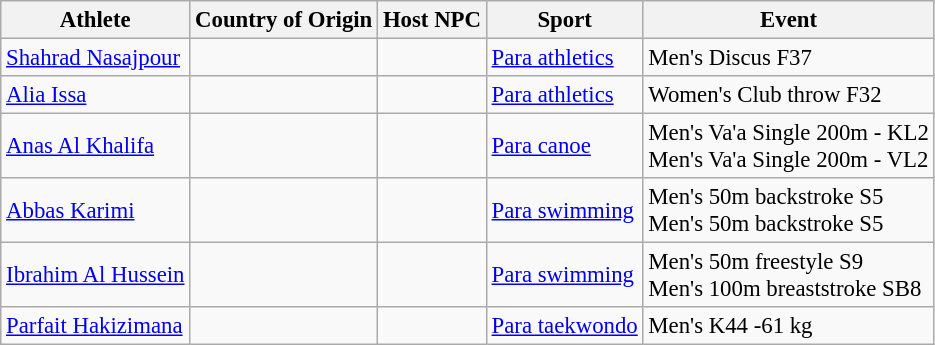<table class='sortable wikitable' style=font-size:95%>
<tr>
<th>Athlete</th>
<th>Country of Origin</th>
<th>Host NPC</th>
<th>Sport</th>
<th>Event</th>
</tr>
<tr>
<td><a href='#'>Shahrad Nasajpour</a></td>
<td></td>
<td></td>
<td><a href='#'>Para athletics</a></td>
<td>Men's Discus F37</td>
</tr>
<tr>
<td><a href='#'>Alia Issa</a></td>
<td></td>
<td></td>
<td><a href='#'>Para athletics</a></td>
<td>Women's Club throw F32</td>
</tr>
<tr>
<td><a href='#'>Anas Al Khalifa</a></td>
<td></td>
<td></td>
<td><a href='#'>Para canoe</a></td>
<td>Men's Va'a Single 200m - KL2<br>Men's Va'a Single 200m - VL2</td>
</tr>
<tr>
<td><a href='#'>Abbas Karimi</a></td>
<td></td>
<td></td>
<td><a href='#'>Para swimming</a></td>
<td>Men's 50m backstroke S5<br>Men's 50m backstroke S5</td>
</tr>
<tr>
<td><a href='#'>Ibrahim Al Hussein</a></td>
<td></td>
<td></td>
<td><a href='#'>Para swimming</a></td>
<td>Men's 50m freestyle S9<br>Men's 100m breaststroke SB8</td>
</tr>
<tr>
<td><a href='#'>Parfait Hakizimana</a></td>
<td></td>
<td></td>
<td><a href='#'>Para taekwondo</a></td>
<td>Men's K44 -61 kg</td>
</tr>
</table>
